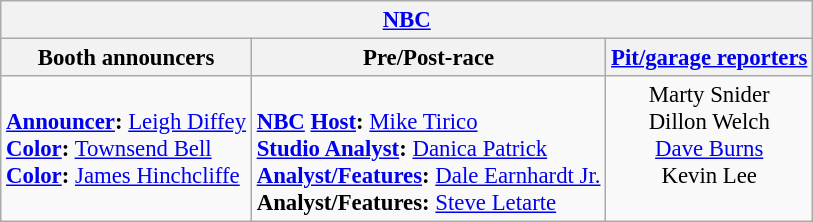<table class="wikitable" style="font-size: 95%;">
<tr>
<th colspan=3><a href='#'>NBC</a></th>
</tr>
<tr>
<th>Booth announcers</th>
<th>Pre/Post-race</th>
<th><a href='#'>Pit/garage reporters</a></th>
</tr>
<tr>
<td valign="top"><br><strong><a href='#'>Announcer</a>:</strong> <a href='#'>Leigh Diffey</a><br>
<strong><a href='#'>Color</a>:</strong> <a href='#'>Townsend Bell</a><br>
<strong><a href='#'>Color</a>:</strong> <a href='#'>James Hinchcliffe</a></td>
<td valign="top"><br><strong><a href='#'>NBC</a> <a href='#'>Host</a>:</strong> <a href='#'>Mike Tirico</a><br>
<strong><a href='#'>Studio Analyst</a>:</strong> <a href='#'>Danica Patrick</a><br>
<strong><a href='#'>Analyst/Features</a>:</strong> <a href='#'>Dale Earnhardt Jr.</a><br>
<strong>Analyst/Features:</strong> <a href='#'>Steve Letarte</a></td>
<td align="center" valign="top">Marty Snider<br>Dillon Welch<br><a href='#'>Dave Burns</a><br>Kevin Lee</td>
</tr>
</table>
